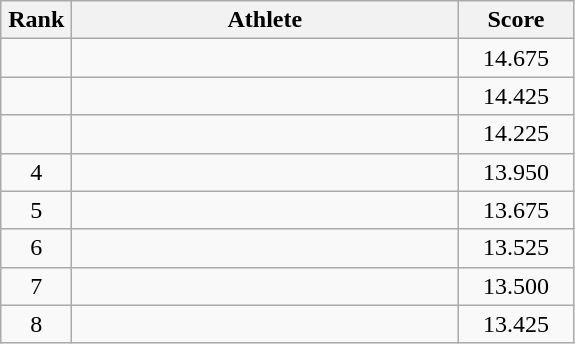<table class=wikitable style="text-align:center">
<tr>
<th width=40>Rank</th>
<th width=250>Athlete</th>
<th width=70>Score</th>
</tr>
<tr>
<td></td>
<td align=left></td>
<td>14.675</td>
</tr>
<tr>
<td></td>
<td align=left></td>
<td>14.425</td>
</tr>
<tr>
<td></td>
<td align=left></td>
<td>14.225</td>
</tr>
<tr>
<td>4</td>
<td align=left></td>
<td>13.950</td>
</tr>
<tr>
<td>5</td>
<td align=left></td>
<td>13.675</td>
</tr>
<tr>
<td>6</td>
<td align=left></td>
<td>13.525</td>
</tr>
<tr>
<td>7</td>
<td align=left></td>
<td>13.500</td>
</tr>
<tr>
<td>8</td>
<td align=left></td>
<td>13.425</td>
</tr>
</table>
